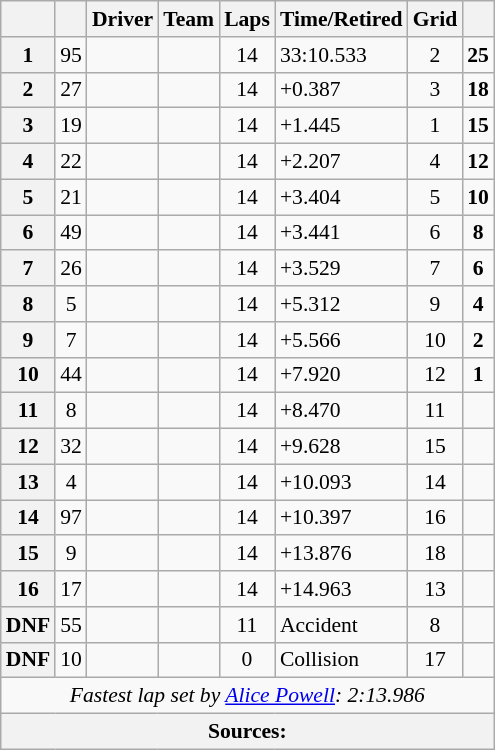<table class="wikitable" style="font-size: 90%;">
<tr>
<th></th>
<th></th>
<th>Driver</th>
<th>Team</th>
<th>Laps</th>
<th>Time/Retired</th>
<th>Grid</th>
<th></th>
</tr>
<tr>
<th>1</th>
<td align="center">95</td>
<td></td>
<td></td>
<td align="center">14</td>
<td>33:10.533</td>
<td align="center">2</td>
<td align="center"><strong>25</strong></td>
</tr>
<tr>
<th>2</th>
<td align="center">27</td>
<td></td>
<td></td>
<td align="center">14</td>
<td>+0.387</td>
<td align="center">3</td>
<td align="center"><strong>18</strong></td>
</tr>
<tr>
<th>3</th>
<td align="center">19</td>
<td></td>
<td></td>
<td align="center">14</td>
<td>+1.445</td>
<td align="center">1</td>
<td align="center"><strong>15</strong></td>
</tr>
<tr>
<th>4</th>
<td align="center">22</td>
<td></td>
<td></td>
<td align="center">14</td>
<td>+2.207</td>
<td align="center">4</td>
<td align="center"><strong>12</strong></td>
</tr>
<tr>
<th>5</th>
<td align="center">21</td>
<td></td>
<td></td>
<td align="center">14</td>
<td>+3.404</td>
<td align="center">5</td>
<td align="center"><strong>10</strong></td>
</tr>
<tr>
<th>6</th>
<td align="center">49</td>
<td></td>
<td></td>
<td align="center">14</td>
<td>+3.441</td>
<td align="center">6</td>
<td align="center"><strong>8</strong></td>
</tr>
<tr>
<th>7</th>
<td align="center">26</td>
<td></td>
<td></td>
<td align="center">14</td>
<td>+3.529</td>
<td align="center">7</td>
<td align="center"><strong>6</strong></td>
</tr>
<tr>
<th>8</th>
<td align="center">5</td>
<td></td>
<td></td>
<td align="center">14</td>
<td>+5.312</td>
<td align="center">9</td>
<td align="center"><strong>4</strong></td>
</tr>
<tr>
<th>9</th>
<td align="center">7</td>
<td></td>
<td></td>
<td align="center">14</td>
<td>+5.566</td>
<td align="center">10</td>
<td align="center"><strong>2</strong></td>
</tr>
<tr>
<th>10</th>
<td align="center">44</td>
<td></td>
<td></td>
<td align="center">14</td>
<td>+7.920</td>
<td align="center">12</td>
<td align="center"><strong>1</strong></td>
</tr>
<tr>
<th>11</th>
<td align="center">8</td>
<td></td>
<td></td>
<td align="center">14</td>
<td>+8.470</td>
<td align="center">11</td>
<td></td>
</tr>
<tr>
<th>12</th>
<td align="center">32</td>
<td></td>
<td></td>
<td align="center">14</td>
<td>+9.628</td>
<td align="center">15</td>
<td></td>
</tr>
<tr>
<th>13</th>
<td align="center">4</td>
<td></td>
<td></td>
<td align="center">14</td>
<td>+10.093</td>
<td align="center">14</td>
<td></td>
</tr>
<tr>
<th>14</th>
<td align="center">97</td>
<td></td>
<td></td>
<td align="center">14</td>
<td>+10.397</td>
<td align="center">16</td>
<td></td>
</tr>
<tr>
<th>15</th>
<td align="center">9</td>
<td></td>
<td></td>
<td align="center">14</td>
<td>+13.876</td>
<td align="center">18</td>
<td></td>
</tr>
<tr>
<th>16</th>
<td align="center">17</td>
<td></td>
<td></td>
<td align="center">14</td>
<td>+14.963</td>
<td align="center">13</td>
<td></td>
</tr>
<tr>
<th>DNF</th>
<td align="center">55</td>
<td></td>
<td></td>
<td align="center">11</td>
<td>Accident</td>
<td align="center">8</td>
<td></td>
</tr>
<tr>
<th>DNF</th>
<td align="center">10</td>
<td></td>
<td></td>
<td align="center">0</td>
<td>Collision</td>
<td align="center">17</td>
<td></td>
</tr>
<tr>
<td colspan=8 align=center><em>Fastest lap set by <a href='#'>Alice Powell</a>: 2:13.986</em></td>
</tr>
<tr>
<th colspan=8>Sources:</th>
</tr>
</table>
